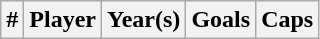<table class="wikitable sortable">
<tr>
<th width =>#</th>
<th width =>Player</th>
<th width =>Year(s)</th>
<th width =>Goals</th>
<th width =>Caps<br></th>
</tr>
</table>
